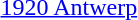<table>
<tr>
<td><a href='#'>1920 Antwerp</a><br></td>
<td></td>
<td></td>
<td></td>
</tr>
</table>
